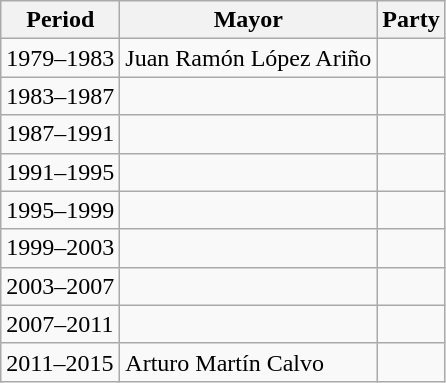<table class="wikitable">
<tr>
<th>Period</th>
<th>Mayor</th>
<th>Party</th>
</tr>
<tr>
<td>1979–1983</td>
<td>Juan Ramón López Ariño</td>
<td></td>
</tr>
<tr>
<td>1983–1987</td>
<td></td>
<td></td>
</tr>
<tr>
<td>1987–1991</td>
<td></td>
<td></td>
</tr>
<tr>
<td>1991–1995</td>
<td></td>
<td></td>
</tr>
<tr>
<td>1995–1999</td>
<td></td>
<td></td>
</tr>
<tr>
<td>1999–2003</td>
<td></td>
<td></td>
</tr>
<tr>
<td>2003–2007</td>
<td></td>
<td></td>
</tr>
<tr>
<td>2007–2011</td>
<td></td>
<td></td>
</tr>
<tr>
<td>2011–2015</td>
<td>Arturo Martín Calvo</td>
<td></td>
</tr>
</table>
